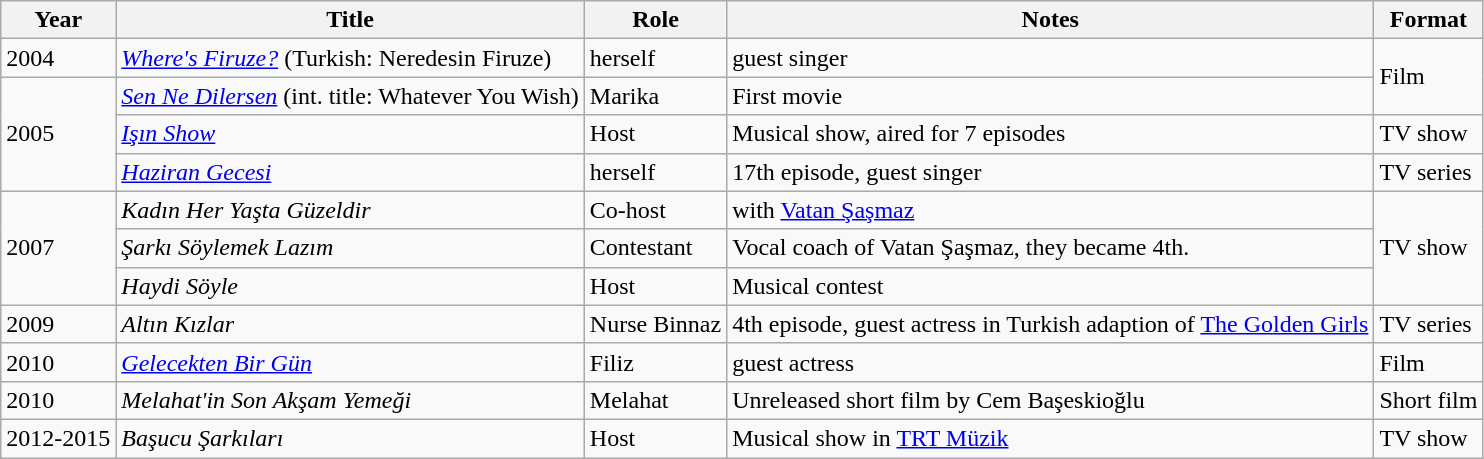<table class="wikitable">
<tr>
<th>Year</th>
<th>Title</th>
<th>Role</th>
<th>Notes</th>
<th>Format</th>
</tr>
<tr>
<td>2004</td>
<td><em><a href='#'>Where's Firuze?</a></em> (Turkish: Neredesin Firuze)</td>
<td>herself</td>
<td>guest singer</td>
<td rowspan="2">Film</td>
</tr>
<tr>
<td rowspan="3">2005</td>
<td><em><a href='#'>Sen Ne Dilersen</a></em> (int. title: Whatever You Wish)</td>
<td>Marika</td>
<td>First movie</td>
</tr>
<tr>
<td><em><a href='#'>Işın Show</a></em></td>
<td>Host</td>
<td>Musical show, aired for 7 episodes</td>
<td>TV show</td>
</tr>
<tr>
<td><em><a href='#'>Haziran Gecesi</a></em></td>
<td>herself</td>
<td>17th episode, guest singer</td>
<td>TV series</td>
</tr>
<tr>
<td rowspan="3">2007</td>
<td><em>Kadın Her Yaşta Güzeldir</em></td>
<td>Co-host</td>
<td>with <a href='#'>Vatan Şaşmaz</a></td>
<td rowspan="3">TV show</td>
</tr>
<tr>
<td><em>Şarkı Söylemek Lazım</em></td>
<td>Contestant</td>
<td>Vocal coach of Vatan Şaşmaz, they became 4th.</td>
</tr>
<tr>
<td><em>Haydi Söyle</em></td>
<td>Host</td>
<td>Musical contest</td>
</tr>
<tr>
<td>2009</td>
<td><em>Altın Kızlar</em></td>
<td>Nurse Binnaz</td>
<td>4th episode, guest actress in Turkish adaption of <a href='#'>The Golden Girls</a></td>
<td>TV series</td>
</tr>
<tr>
<td>2010</td>
<td><em><a href='#'>Gelecekten Bir Gün</a></em></td>
<td>Filiz</td>
<td>guest actress</td>
<td>Film</td>
</tr>
<tr>
<td>2010</td>
<td><em>Melahat'in Son Akşam Yemeği</em></td>
<td>Melahat</td>
<td>Unreleased short film by Cem Başeskioğlu</td>
<td>Short film</td>
</tr>
<tr>
<td>2012-2015</td>
<td><em>Başucu Şarkıları</em></td>
<td>Host</td>
<td>Musical show in <a href='#'>TRT Müzik</a></td>
<td>TV show</td>
</tr>
</table>
